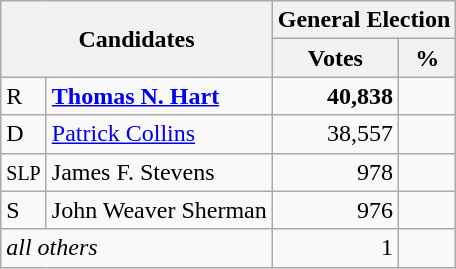<table class=wikitable>
<tr>
<th colspan=2 rowspan=2><strong>Candidates</strong></th>
<th colspan=2><strong>General Election</strong></th>
</tr>
<tr>
<th>Votes</th>
<th>%</th>
</tr>
<tr>
<td>R</td>
<td><strong><a href='#'>Thomas N. Hart</a></strong></td>
<td align="right"><strong>40,838</strong></td>
<td align="right"><strong></strong></td>
</tr>
<tr>
<td>D</td>
<td><a href='#'>Patrick Collins</a></td>
<td align="right">38,557</td>
<td align="right"></td>
</tr>
<tr>
<td><small>SLP</small></td>
<td>James F. Stevens</td>
<td align="right">978</td>
<td align="right"></td>
</tr>
<tr>
<td>S</td>
<td>John Weaver Sherman</td>
<td align="right">976</td>
<td align="right"></td>
</tr>
<tr>
<td colspan=2><em>all others</em></td>
<td align="right">1</td>
<td align="right"></td>
</tr>
</table>
